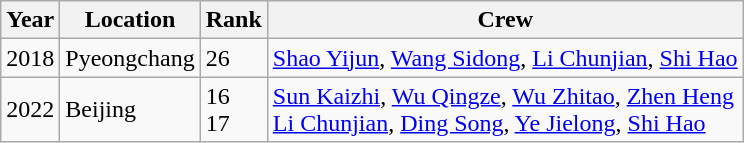<table class="wikitable">
<tr>
<th>Year</th>
<th>Location</th>
<th>Rank</th>
<th>Crew</th>
</tr>
<tr>
<td>2018</td>
<td>Pyeongchang</td>
<td>26</td>
<td><a href='#'>Shao Yijun</a>, <a href='#'>Wang Sidong</a>, <a href='#'>Li Chunjian</a>, <a href='#'>Shi Hao</a></td>
</tr>
<tr>
<td>2022</td>
<td>Beijing</td>
<td>16<br>17</td>
<td><a href='#'>Sun Kaizhi</a>, <a href='#'>Wu Qingze</a>, <a href='#'>Wu Zhitao</a>, <a href='#'>Zhen Heng</a><br><a href='#'>Li Chunjian</a>, <a href='#'>Ding Song</a>, <a href='#'>Ye Jielong</a>, <a href='#'>Shi Hao</a></td>
</tr>
</table>
